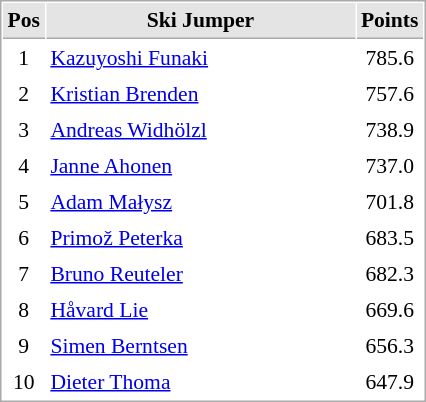<table cellspacing="1" cellpadding="3" style="border:1px solid #AAAAAA;font-size:90%">
<tr bgcolor="#E4E4E4">
<th style="border-bottom:1px solid #AAAAAA" width=10>Pos</th>
<th style="border-bottom:1px solid #AAAAAA" width=200>Ski Jumper</th>
<th style="border-bottom:1px solid #AAAAAA" width=20>Points</th>
</tr>
<tr align="center">
<td>1</td>
<td align="left"> <a href='#'>Kazuyoshi Funaki</a></td>
<td>785.6</td>
</tr>
<tr align="center">
<td>2</td>
<td align="left"> <a href='#'>Kristian Brenden</a></td>
<td>757.6</td>
</tr>
<tr align="center">
<td>3</td>
<td align="left"> <a href='#'>Andreas Widhölzl</a></td>
<td>738.9</td>
</tr>
<tr align="center">
<td>4</td>
<td align="left"> <a href='#'>Janne Ahonen</a></td>
<td>737.0</td>
</tr>
<tr align="center">
<td>5</td>
<td align="left"> <a href='#'>Adam Małysz</a></td>
<td>701.8</td>
</tr>
<tr align="center">
<td>6</td>
<td align="left"> <a href='#'>Primož Peterka</a></td>
<td>683.5</td>
</tr>
<tr align="center">
<td>7</td>
<td align="left"> <a href='#'>Bruno Reuteler</a></td>
<td>682.3</td>
</tr>
<tr align="center">
<td>8</td>
<td align="left"> <a href='#'>Håvard Lie</a></td>
<td>669.6</td>
</tr>
<tr align="center">
<td>9</td>
<td align="left"> <a href='#'>Simen Berntsen </a></td>
<td>656.3</td>
</tr>
<tr align="center">
<td>10</td>
<td align="left"> <a href='#'>Dieter Thoma</a></td>
<td>647.9</td>
</tr>
</table>
